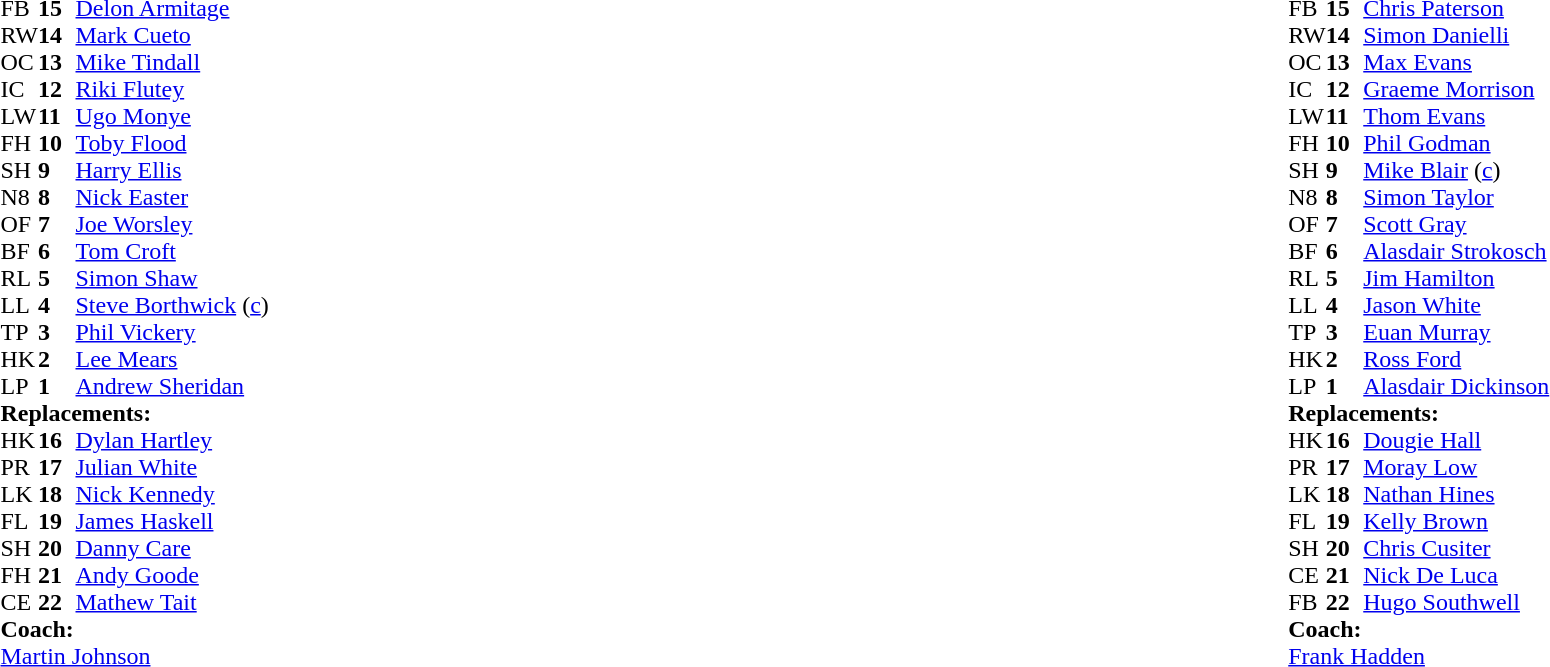<table width="100%">
<tr>
<td valign="top" width="50%"><br><table cellspacing="0" cellpadding="0">
<tr>
<th width="25"></th>
<th width="25"></th>
</tr>
<tr>
<td>FB</td>
<td><strong>15</strong></td>
<td><a href='#'>Delon Armitage</a></td>
</tr>
<tr>
<td>RW</td>
<td><strong>14</strong></td>
<td><a href='#'>Mark Cueto</a></td>
</tr>
<tr>
<td>OC</td>
<td><strong>13</strong></td>
<td><a href='#'>Mike Tindall</a></td>
</tr>
<tr>
<td>IC</td>
<td><strong>12</strong></td>
<td><a href='#'>Riki Flutey</a></td>
</tr>
<tr>
<td>LW</td>
<td><strong>11</strong></td>
<td><a href='#'>Ugo Monye</a></td>
<td></td>
<td></td>
</tr>
<tr>
<td>FH</td>
<td><strong>10</strong></td>
<td><a href='#'>Toby Flood</a></td>
<td></td>
<td></td>
</tr>
<tr>
<td>SH</td>
<td><strong>9</strong></td>
<td><a href='#'>Harry Ellis</a></td>
<td></td>
<td></td>
</tr>
<tr>
<td>N8</td>
<td><strong>8</strong></td>
<td><a href='#'>Nick Easter</a></td>
</tr>
<tr>
<td>OF</td>
<td><strong>7</strong></td>
<td><a href='#'>Joe Worsley</a></td>
</tr>
<tr>
<td>BF</td>
<td><strong>6</strong></td>
<td><a href='#'>Tom Croft</a></td>
<td></td>
<td></td>
</tr>
<tr>
<td>RL</td>
<td><strong>5</strong></td>
<td><a href='#'>Simon Shaw</a></td>
<td></td>
<td></td>
</tr>
<tr>
<td>LL</td>
<td><strong>4</strong></td>
<td><a href='#'>Steve Borthwick</a> (<a href='#'>c</a>)</td>
</tr>
<tr>
<td>TP</td>
<td><strong>3</strong></td>
<td><a href='#'>Phil Vickery</a></td>
<td></td>
<td></td>
</tr>
<tr>
<td>HK</td>
<td><strong>2</strong></td>
<td><a href='#'>Lee Mears</a></td>
<td></td>
<td></td>
</tr>
<tr>
<td>LP</td>
<td><strong>1</strong></td>
<td><a href='#'>Andrew Sheridan</a></td>
</tr>
<tr>
<td colspan="3"><strong>Replacements:</strong></td>
</tr>
<tr>
<td>HK</td>
<td><strong>16</strong></td>
<td><a href='#'>Dylan Hartley</a></td>
<td></td>
<td></td>
</tr>
<tr>
<td>PR</td>
<td><strong>17</strong></td>
<td><a href='#'>Julian White</a></td>
<td></td>
<td></td>
</tr>
<tr>
<td>LK</td>
<td><strong>18</strong></td>
<td><a href='#'>Nick Kennedy</a></td>
<td></td>
<td></td>
</tr>
<tr>
<td>FL</td>
<td><strong>19</strong></td>
<td><a href='#'>James Haskell</a></td>
<td></td>
<td></td>
</tr>
<tr>
<td>SH</td>
<td><strong>20</strong></td>
<td><a href='#'>Danny Care</a></td>
<td></td>
<td></td>
</tr>
<tr>
<td>FH</td>
<td><strong>21</strong></td>
<td><a href='#'>Andy Goode</a></td>
<td></td>
<td></td>
</tr>
<tr>
<td>CE</td>
<td><strong>22</strong></td>
<td><a href='#'>Mathew Tait</a></td>
<td></td>
<td></td>
</tr>
<tr>
<td colspan="3"><strong>Coach:</strong></td>
</tr>
<tr>
<td colspan="3"><a href='#'>Martin Johnson</a></td>
</tr>
</table>
</td>
<td style="vertical-align:top"></td>
<td style="vertical-align:top" width="50%"><br><table cellspacing="0" cellpadding="0" align="center">
<tr>
<th width="25"></th>
<th width="25"></th>
</tr>
<tr>
<td>FB</td>
<td><strong>15</strong></td>
<td><a href='#'>Chris Paterson</a></td>
</tr>
<tr>
<td>RW</td>
<td><strong>14</strong></td>
<td><a href='#'>Simon Danielli</a></td>
<td></td>
<td></td>
</tr>
<tr>
<td>OC</td>
<td><strong>13</strong></td>
<td><a href='#'>Max Evans</a></td>
</tr>
<tr>
<td>IC</td>
<td><strong>12</strong></td>
<td><a href='#'>Graeme Morrison</a></td>
</tr>
<tr>
<td>LW</td>
<td><strong>11</strong></td>
<td><a href='#'>Thom Evans</a></td>
<td></td>
<td></td>
</tr>
<tr>
<td>FH</td>
<td><strong>10</strong></td>
<td><a href='#'>Phil Godman</a></td>
</tr>
<tr>
<td>SH</td>
<td><strong>9</strong></td>
<td><a href='#'>Mike Blair</a> (<a href='#'>c</a>)</td>
<td></td>
<td></td>
</tr>
<tr>
<td>N8</td>
<td><strong>8</strong></td>
<td><a href='#'>Simon Taylor</a></td>
<td></td>
<td></td>
</tr>
<tr>
<td>OF</td>
<td><strong>7</strong></td>
<td><a href='#'>Scott Gray</a></td>
</tr>
<tr>
<td>BF</td>
<td><strong>6</strong></td>
<td><a href='#'>Alasdair Strokosch</a></td>
</tr>
<tr>
<td>RL</td>
<td><strong>5</strong></td>
<td><a href='#'>Jim Hamilton</a></td>
</tr>
<tr>
<td>LL</td>
<td><strong>4</strong></td>
<td><a href='#'>Jason White</a></td>
<td></td>
<td></td>
</tr>
<tr>
<td>TP</td>
<td><strong>3</strong></td>
<td><a href='#'>Euan Murray</a></td>
</tr>
<tr>
<td>HK</td>
<td><strong>2</strong></td>
<td><a href='#'>Ross Ford</a></td>
<td></td>
<td></td>
</tr>
<tr>
<td>LP</td>
<td><strong>1</strong></td>
<td><a href='#'>Alasdair Dickinson</a></td>
<td></td>
<td></td>
</tr>
<tr>
<td colspan="3"><strong>Replacements:</strong></td>
</tr>
<tr>
<td>HK</td>
<td><strong>16</strong></td>
<td><a href='#'>Dougie Hall</a></td>
<td></td>
<td></td>
</tr>
<tr>
<td>PR</td>
<td><strong>17</strong></td>
<td><a href='#'>Moray Low</a></td>
<td></td>
<td></td>
</tr>
<tr>
<td>LK</td>
<td><strong>18</strong></td>
<td><a href='#'>Nathan Hines</a></td>
<td></td>
<td></td>
</tr>
<tr>
<td>FL</td>
<td><strong>19</strong></td>
<td><a href='#'>Kelly Brown</a></td>
<td></td>
<td></td>
</tr>
<tr>
<td>SH</td>
<td><strong>20</strong></td>
<td><a href='#'>Chris Cusiter</a></td>
<td></td>
<td></td>
</tr>
<tr>
<td>CE</td>
<td><strong>21</strong></td>
<td><a href='#'>Nick De Luca</a></td>
<td></td>
<td></td>
</tr>
<tr>
<td>FB</td>
<td><strong>22</strong></td>
<td><a href='#'>Hugo Southwell</a></td>
<td></td>
<td></td>
</tr>
<tr>
<td colspan="3"><strong>Coach:</strong></td>
</tr>
<tr>
<td colspan="3"><a href='#'>Frank Hadden</a></td>
</tr>
</table>
</td>
</tr>
</table>
